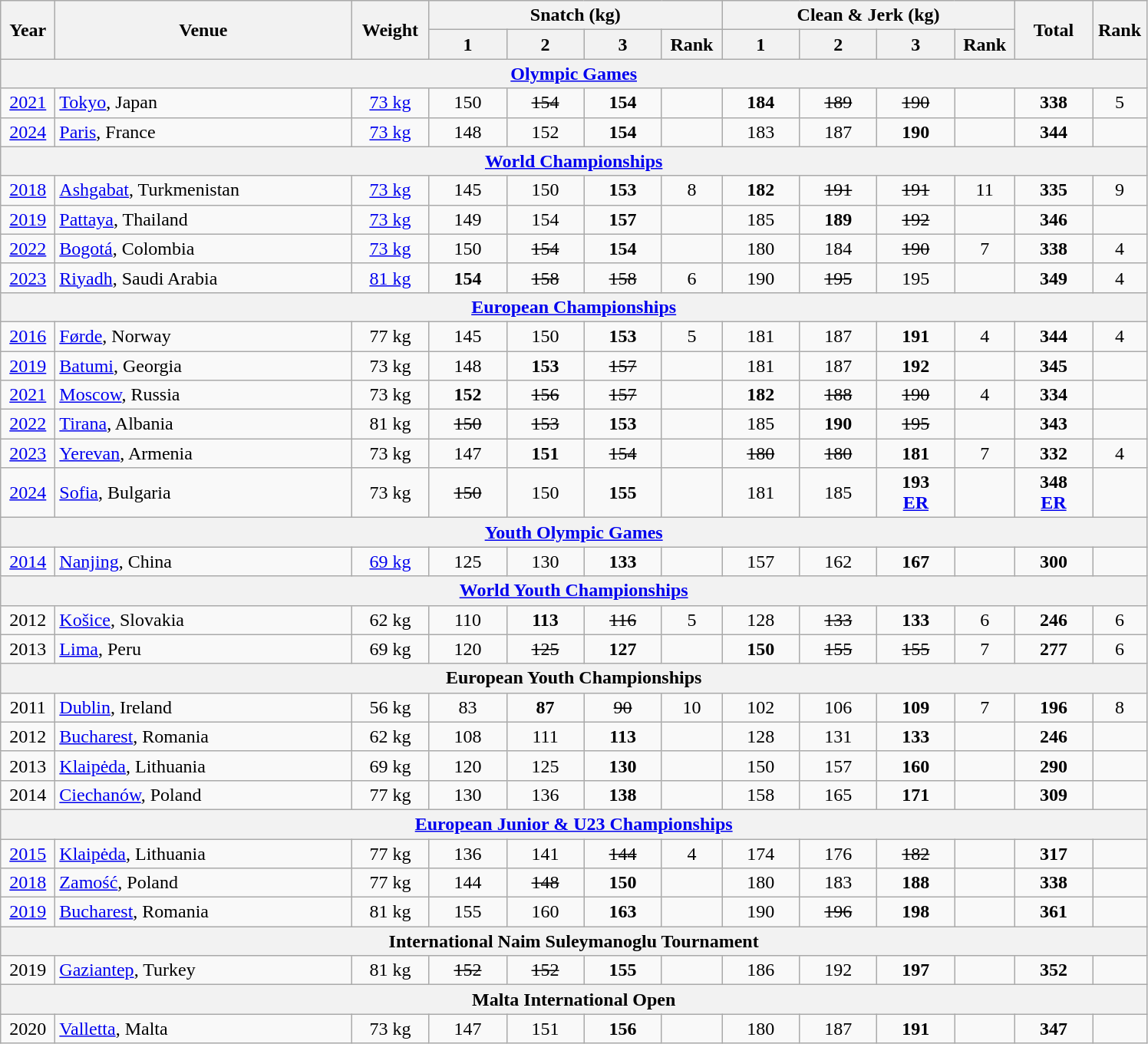<table class="wikitable" style="text-align:center;">
<tr>
<th rowspan="2" width="40">Year</th>
<th rowspan="2" width="250">Venue</th>
<th rowspan="2" width="60">Weight</th>
<th colspan="4">Snatch (kg)</th>
<th colspan="4">Clean & Jerk (kg)</th>
<th rowspan="2" width="60">Total</th>
<th rowspan="2" width="40">Rank</th>
</tr>
<tr>
<th width="60">1</th>
<th width="60">2</th>
<th width="60">3</th>
<th width="45">Rank</th>
<th width="60">1</th>
<th width="60">2</th>
<th width="60">3</th>
<th width="45">Rank</th>
</tr>
<tr>
<th colspan=13><a href='#'>Olympic Games</a></th>
</tr>
<tr>
<td><a href='#'>2021</a></td>
<td align=left><a href='#'>Tokyo</a>, Japan</td>
<td><a href='#'>73 kg</a></td>
<td>150</td>
<td><s>154</s></td>
<td><strong>154</strong></td>
<td></td>
<td><strong>184</strong></td>
<td><s>189</s></td>
<td><s>190</s></td>
<td></td>
<td><strong>338</strong></td>
<td>5</td>
</tr>
<tr>
<td><a href='#'>2024</a></td>
<td align=left><a href='#'>Paris</a>, France</td>
<td><a href='#'>73 kg</a></td>
<td>148</td>
<td>152</td>
<td><strong>154</strong></td>
<td></td>
<td>183</td>
<td>187</td>
<td><strong>190</strong></td>
<td></td>
<td><strong>344</strong></td>
<td></td>
</tr>
<tr>
<th colspan="13"><a href='#'>World Championships</a></th>
</tr>
<tr>
<td><a href='#'>2018</a></td>
<td align="left"><a href='#'>Ashgabat</a>, Turkmenistan</td>
<td><a href='#'>73 kg</a></td>
<td>145</td>
<td>150</td>
<td><strong>153</strong></td>
<td>8</td>
<td><strong>182</strong></td>
<td><s>191</s></td>
<td><s>191</s></td>
<td>11</td>
<td><strong>335</strong></td>
<td>9</td>
</tr>
<tr>
<td><a href='#'>2019</a></td>
<td align="left"><a href='#'>Pattaya</a>, Thailand</td>
<td><a href='#'>73 kg</a></td>
<td>149</td>
<td>154</td>
<td><strong>157</strong></td>
<td></td>
<td>185</td>
<td><strong>189</strong></td>
<td><s>192</s></td>
<td></td>
<td><strong>346</strong></td>
<td></td>
</tr>
<tr>
<td><a href='#'>2022</a></td>
<td align=left><a href='#'>Bogotá</a>, Colombia</td>
<td><a href='#'>73 kg</a></td>
<td>150</td>
<td><s>154</s></td>
<td><strong>154</strong></td>
<td></td>
<td>180</td>
<td>184</td>
<td><s>190</s></td>
<td>7</td>
<td><strong>338</strong></td>
<td>4</td>
</tr>
<tr>
<td><a href='#'>2023</a></td>
<td align=left><a href='#'>Riyadh</a>, Saudi Arabia</td>
<td><a href='#'>81 kg</a></td>
<td><strong>154</strong></td>
<td><s>158</s></td>
<td><s>158</s></td>
<td>6</td>
<td>190</td>
<td><s>195</s></td>
<td>195</td>
<td></td>
<td><strong>349</strong></td>
<td>4</td>
</tr>
<tr>
<th colspan="13"><a href='#'>European Championships</a></th>
</tr>
<tr>
<td><a href='#'>2016</a></td>
<td align="left"><a href='#'>Førde</a>, Norway</td>
<td>77 kg</td>
<td>145</td>
<td>150</td>
<td><strong>153</strong></td>
<td>5</td>
<td>181</td>
<td>187</td>
<td><strong>191</strong></td>
<td>4</td>
<td><strong>344</strong></td>
<td>4</td>
</tr>
<tr>
<td><a href='#'>2019</a></td>
<td align="left"><a href='#'>Batumi</a>, Georgia</td>
<td>73 kg</td>
<td>148</td>
<td><strong>153</strong></td>
<td><s>157</s></td>
<td></td>
<td>181</td>
<td>187</td>
<td><strong>192</strong></td>
<td></td>
<td><strong>345</strong></td>
<td></td>
</tr>
<tr>
<td><a href='#'>2021</a></td>
<td align="left"><a href='#'>Moscow</a>, Russia</td>
<td>73 kg</td>
<td><strong>152</strong></td>
<td><s>156</s></td>
<td><s>157</s></td>
<td></td>
<td><strong>182</strong></td>
<td><s>188</s></td>
<td><s>190</s></td>
<td>4</td>
<td><strong>334</strong></td>
<td></td>
</tr>
<tr>
<td><a href='#'>2022</a></td>
<td align="left"><a href='#'>Tirana</a>, Albania</td>
<td>81 kg</td>
<td><s>150</s></td>
<td><s>153</s></td>
<td><strong>153</strong></td>
<td></td>
<td>185</td>
<td><strong>190</strong></td>
<td><s>195</s></td>
<td></td>
<td><strong>343</strong></td>
<td></td>
</tr>
<tr>
<td><a href='#'>2023</a></td>
<td align="left"><a href='#'>Yerevan</a>, Armenia</td>
<td>73 kg</td>
<td>147</td>
<td><strong>151</strong></td>
<td><s>154</s></td>
<td></td>
<td><s>180</s></td>
<td><s>180</s></td>
<td><strong>181</strong></td>
<td>7</td>
<td><strong>332</strong></td>
<td>4</td>
</tr>
<tr>
<td><a href='#'>2024</a></td>
<td align="left"><a href='#'>Sofia</a>, Bulgaria</td>
<td>73 kg</td>
<td><s>150</s></td>
<td>150</td>
<td><strong>155</strong></td>
<td></td>
<td>181</td>
<td>185</td>
<td><strong>193<br><a href='#'>ER</a></strong></td>
<td></td>
<td><strong>348<br><a href='#'>ER</a></strong></td>
<td></td>
</tr>
<tr>
<th colspan="13"><a href='#'>Youth Olympic Games</a></th>
</tr>
<tr>
<td><a href='#'>2014</a></td>
<td align="left"><a href='#'>Nanjing</a>, China</td>
<td><a href='#'>69 kg</a></td>
<td>125</td>
<td>130</td>
<td><strong>133</strong></td>
<td></td>
<td>157</td>
<td>162</td>
<td><strong>167</strong></td>
<td></td>
<td><strong>300</strong></td>
<td></td>
</tr>
<tr>
<th colspan="13"><a href='#'>World Youth Championships</a></th>
</tr>
<tr>
<td>2012</td>
<td align="left"><a href='#'>Košice</a>, Slovakia</td>
<td>62 kg</td>
<td>110</td>
<td><strong>113</strong></td>
<td><s>116</s></td>
<td>5</td>
<td>128</td>
<td><s>133</s></td>
<td><strong>133</strong></td>
<td>6</td>
<td><strong>246</strong></td>
<td>6</td>
</tr>
<tr>
<td>2013</td>
<td align="left"><a href='#'>Lima</a>, Peru</td>
<td>69 kg</td>
<td>120</td>
<td><s>125</s></td>
<td><strong>127</strong></td>
<td></td>
<td><strong>150</strong></td>
<td><s>155</s></td>
<td><s>155</s></td>
<td>7</td>
<td><strong>277</strong></td>
<td>6</td>
</tr>
<tr>
<th colspan="13">European Youth Championships</th>
</tr>
<tr>
<td>2011</td>
<td align="left"><a href='#'>Dublin</a>, Ireland</td>
<td>56 kg</td>
<td>83</td>
<td><strong>87</strong></td>
<td><s>90</s></td>
<td>10</td>
<td>102</td>
<td>106</td>
<td><strong>109</strong></td>
<td>7</td>
<td><strong>196</strong></td>
<td>8</td>
</tr>
<tr>
<td>2012</td>
<td align="left"><a href='#'>Bucharest</a>, Romania</td>
<td>62 kg</td>
<td>108</td>
<td>111</td>
<td><strong>113</strong></td>
<td></td>
<td>128</td>
<td>131</td>
<td><strong>133</strong></td>
<td></td>
<td><strong>246</strong></td>
<td></td>
</tr>
<tr>
<td>2013</td>
<td align="left"><a href='#'>Klaipėda</a>, Lithuania</td>
<td>69 kg</td>
<td>120</td>
<td>125</td>
<td><strong>130</strong></td>
<td></td>
<td>150</td>
<td>157</td>
<td><strong>160</strong></td>
<td></td>
<td><strong>290</strong></td>
<td></td>
</tr>
<tr>
<td>2014</td>
<td align="left"><a href='#'>Ciechanów</a>, Poland</td>
<td>77 kg</td>
<td>130</td>
<td>136</td>
<td><strong>138</strong></td>
<td></td>
<td>158</td>
<td>165</td>
<td><strong>171</strong></td>
<td></td>
<td><strong>309</strong></td>
<td></td>
</tr>
<tr>
<th colspan="13"><a href='#'>European Junior & U23 Championships</a></th>
</tr>
<tr>
<td><a href='#'>2015</a></td>
<td align="left"><a href='#'>Klaipėda</a>, Lithuania</td>
<td>77 kg</td>
<td>136</td>
<td>141</td>
<td><s>144</s></td>
<td>4</td>
<td>174</td>
<td>176</td>
<td><s>182</s></td>
<td></td>
<td><strong>317</strong></td>
<td></td>
</tr>
<tr>
<td><a href='#'>2018</a></td>
<td align="left"><a href='#'>Zamość</a>, Poland</td>
<td>77 kg</td>
<td>144</td>
<td><s>148</s></td>
<td><strong>150</strong></td>
<td></td>
<td>180</td>
<td>183</td>
<td><strong>188</strong></td>
<td></td>
<td><strong>338</strong></td>
<td></td>
</tr>
<tr>
<td><a href='#'>2019</a></td>
<td align="left"><a href='#'>Bucharest</a>, Romania</td>
<td>81 kg</td>
<td>155</td>
<td>160</td>
<td><strong>163</strong></td>
<td></td>
<td>190</td>
<td><s>196</s></td>
<td><strong>198</strong></td>
<td></td>
<td><strong>361</strong></td>
<td></td>
</tr>
<tr>
<th colspan=13>International Naim Suleymanoglu Tournament</th>
</tr>
<tr>
<td>2019</td>
<td align=left><a href='#'>Gaziantep</a>, Turkey</td>
<td>81 kg</td>
<td><s>152</s></td>
<td><s>152</s></td>
<td><strong>155</strong></td>
<td></td>
<td>186</td>
<td>192</td>
<td><strong>197</strong></td>
<td></td>
<td><strong>352</strong></td>
<td></td>
</tr>
<tr>
<th colspan=13>Malta International Open</th>
</tr>
<tr>
<td>2020</td>
<td align=left><a href='#'>Valletta</a>, Malta</td>
<td>73 kg</td>
<td>147</td>
<td>151</td>
<td><strong>156</strong></td>
<td></td>
<td>180</td>
<td>187</td>
<td><strong>191</strong></td>
<td></td>
<td><strong>347</strong></td>
<td></td>
</tr>
</table>
